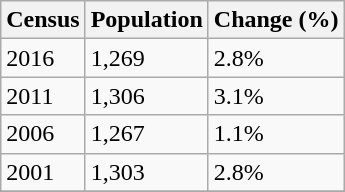<table class="wikitable">
<tr>
<th>Census</th>
<th>Population</th>
<th>Change (%)</th>
</tr>
<tr>
<td>2016</td>
<td>1,269</td>
<td>2.8%</td>
</tr>
<tr>
<td>2011</td>
<td>1,306</td>
<td>3.1%</td>
</tr>
<tr>
<td>2006</td>
<td>1,267</td>
<td>1.1%</td>
</tr>
<tr>
<td>2001</td>
<td>1,303</td>
<td>2.8%</td>
</tr>
<tr>
</tr>
</table>
